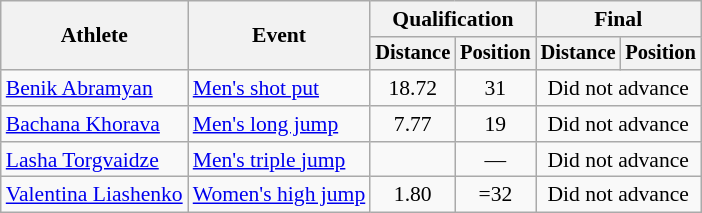<table class=wikitable style="font-size:90%">
<tr>
<th rowspan="2">Athlete</th>
<th rowspan="2">Event</th>
<th colspan="2">Qualification</th>
<th colspan="2">Final</th>
</tr>
<tr style="font-size:95%">
<th>Distance</th>
<th>Position</th>
<th>Distance</th>
<th>Position</th>
</tr>
<tr align=center>
<td align=left><a href='#'>Benik Abramyan</a></td>
<td align=left><a href='#'>Men's shot put</a></td>
<td>18.72</td>
<td>31</td>
<td colspan=2>Did not advance</td>
</tr>
<tr align=center>
<td align=left><a href='#'>Bachana Khorava</a></td>
<td align=left><a href='#'>Men's long jump</a></td>
<td>7.77</td>
<td>19</td>
<td colspan=2>Did not advance</td>
</tr>
<tr align=center>
<td align=left><a href='#'>Lasha Torgvaidze</a></td>
<td align=left><a href='#'>Men's triple jump</a></td>
<td></td>
<td>—</td>
<td colspan=2>Did not advance</td>
</tr>
<tr align=center>
<td align=left><a href='#'>Valentina Liashenko</a></td>
<td align=left><a href='#'>Women's high jump</a></td>
<td>1.80</td>
<td>=32</td>
<td colspan=2>Did not advance</td>
</tr>
</table>
